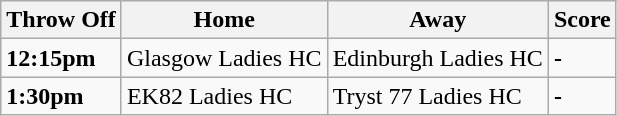<table class="wikitable">
<tr>
<th><strong>Throw Off</strong></th>
<th><strong>Home</strong></th>
<th><strong>Away</strong></th>
<th><strong>Score</strong></th>
</tr>
<tr>
<td><strong>12:15pm</strong></td>
<td>Glasgow Ladies HC</td>
<td>Edinburgh Ladies HC</td>
<td><strong>-</strong></td>
</tr>
<tr>
<td><strong>1:30pm</strong></td>
<td>EK82 Ladies HC</td>
<td>Tryst 77 Ladies HC</td>
<td><strong>-</strong></td>
</tr>
</table>
